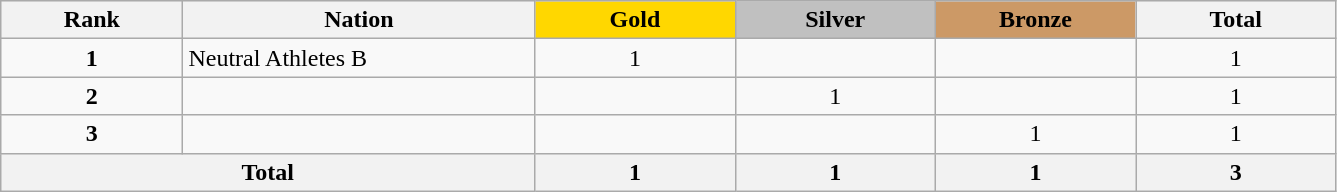<table class="wikitable collapsible autocollapse plainrowheaders" width=70.5% style="text-align:center;">
<tr style="background-color:#EDEDED;">
<th width=100px class="hintergrundfarbe5">Rank</th>
<th width=200px class="hintergrundfarbe6">Nation</th>
<th style="background:    gold; width:15%">Gold</th>
<th style="background:  silver; width:15%">Silver</th>
<th style="background: #CC9966; width:15%">Bronze</th>
<th class="hintergrundfarbe6" style="width:15%">Total</th>
</tr>
<tr>
<td><strong>1</strong></td>
<td align=left> Neutral Athletes B</td>
<td>1</td>
<td></td>
<td></td>
<td>1</td>
</tr>
<tr>
<td><strong>2</strong></td>
<td align=left></td>
<td></td>
<td>1</td>
<td></td>
<td>1</td>
</tr>
<tr>
<td><strong>3</strong></td>
<td align=left></td>
<td></td>
<td></td>
<td>1</td>
<td>1</td>
</tr>
<tr>
<th colspan=2>Total</th>
<th>1</th>
<th>1</th>
<th>1</th>
<th>3</th>
</tr>
</table>
